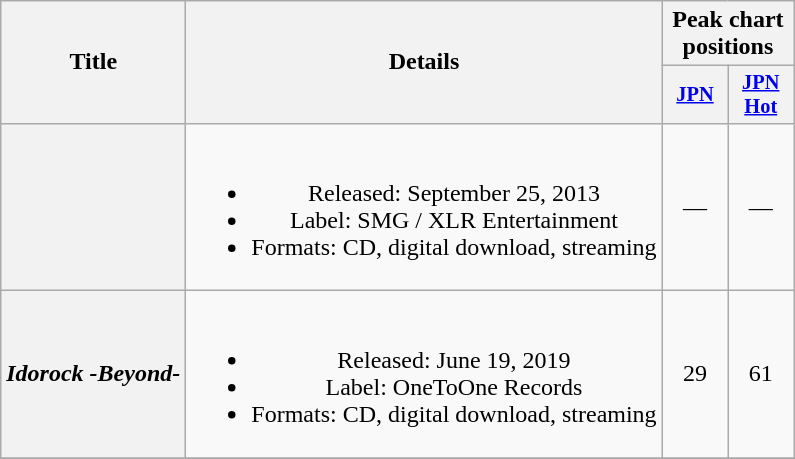<table class="wikitable plainrowheaders" style="text-align:center;">
<tr>
<th scope="col" rowspan="2">Title</th>
<th scope="col" rowspan="2">Details</th>
<th scope="col" colspan="2">Peak chart positions</th>
</tr>
<tr>
<th scope="col" style="width:2.75em;font-size:85%;"><a href='#'>JPN</a><br></th>
<th scope="col" style="width:2.75em;font-size:85%;"><a href='#'>JPN<br>Hot</a><br></th>
</tr>
<tr>
<th scope="row"></th>
<td><br><ul><li>Released: September 25, 2013</li><li>Label: SMG / XLR Entertainment</li><li>Formats: CD, digital download, streaming</li></ul></td>
<td>—</td>
<td>—</td>
</tr>
<tr>
<th scope="row"><em>Idorock -Beyond-</em></th>
<td><br><ul><li>Released: June 19, 2019</li><li>Label: OneToOne Records</li><li>Formats: CD, digital download, streaming</li></ul></td>
<td>29</td>
<td>61</td>
</tr>
<tr>
</tr>
</table>
